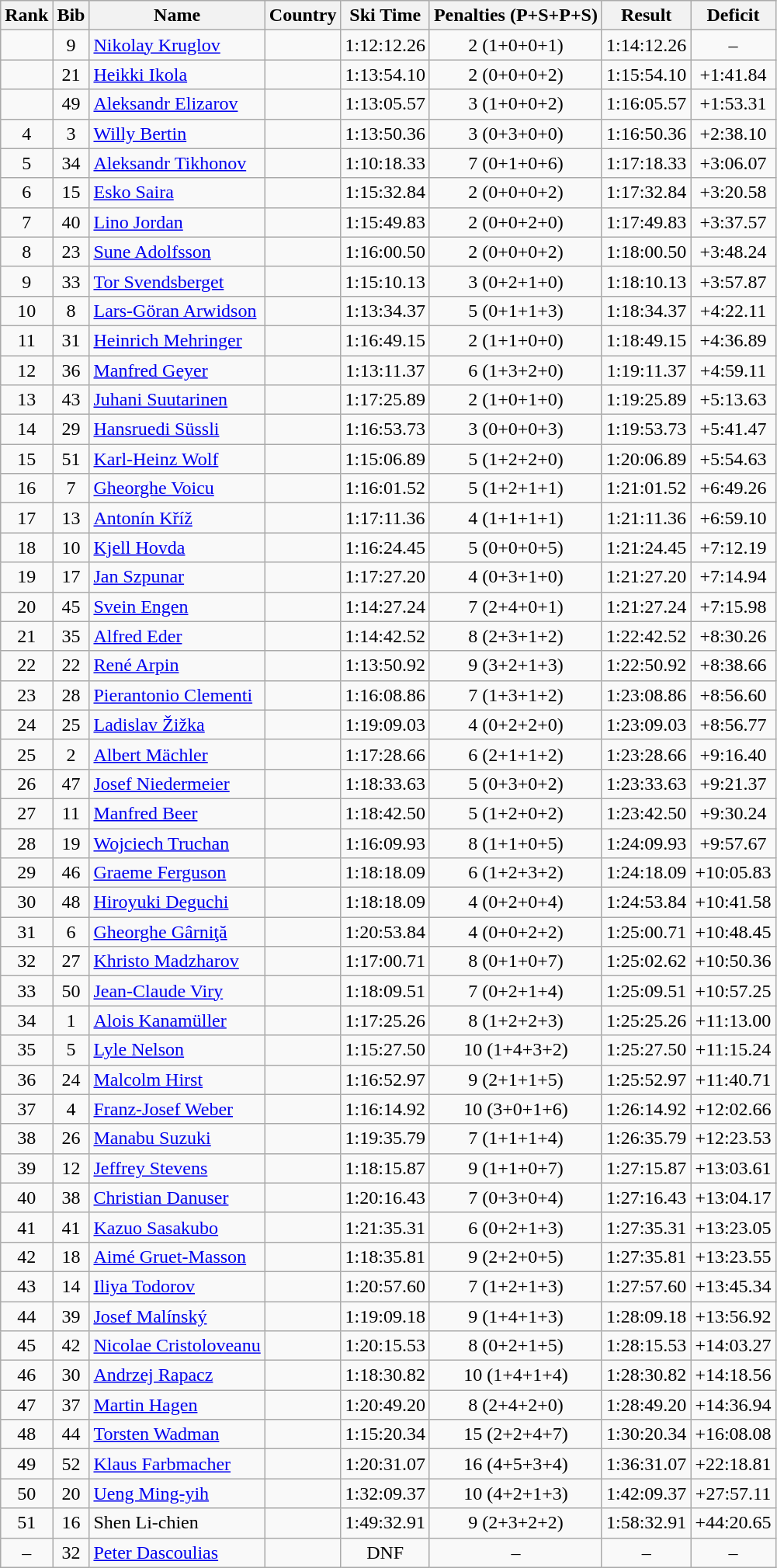<table class="wikitable sortable" style="text-align:center">
<tr>
<th>Rank</th>
<th>Bib</th>
<th>Name</th>
<th>Country</th>
<th>Ski Time</th>
<th>Penalties (P+S+P+S)</th>
<th>Result</th>
<th>Deficit</th>
</tr>
<tr>
<td></td>
<td>9</td>
<td align=left><a href='#'>Nikolay Kruglov</a></td>
<td align=left></td>
<td>1:12:12.26</td>
<td>2 (1+0+0+1)</td>
<td>1:14:12.26</td>
<td>–</td>
</tr>
<tr>
<td></td>
<td>21</td>
<td align=left><a href='#'>Heikki Ikola</a></td>
<td align=left></td>
<td>1:13:54.10</td>
<td>2 (0+0+0+2)</td>
<td>1:15:54.10</td>
<td>+1:41.84</td>
</tr>
<tr>
<td></td>
<td>49</td>
<td align=left><a href='#'>Aleksandr Elizarov</a></td>
<td align=left></td>
<td>1:13:05.57</td>
<td>3 (1+0+0+2)</td>
<td>1:16:05.57</td>
<td>+1:53.31</td>
</tr>
<tr>
<td>4</td>
<td>3</td>
<td align=left><a href='#'>Willy Bertin</a></td>
<td align=left></td>
<td>1:13:50.36</td>
<td>3 (0+3+0+0)</td>
<td>1:16:50.36</td>
<td>+2:38.10</td>
</tr>
<tr>
<td>5</td>
<td>34</td>
<td align=left><a href='#'>Aleksandr Tikhonov</a></td>
<td align=left></td>
<td>1:10:18.33</td>
<td>7 (0+1+0+6)</td>
<td>1:17:18.33</td>
<td>+3:06.07</td>
</tr>
<tr>
<td>6</td>
<td>15</td>
<td align=left><a href='#'>Esko Saira</a></td>
<td align=left></td>
<td>1:15:32.84</td>
<td>2 (0+0+0+2)</td>
<td>1:17:32.84</td>
<td>+3:20.58</td>
</tr>
<tr>
<td>7</td>
<td>40</td>
<td align=left><a href='#'>Lino Jordan</a></td>
<td align=left></td>
<td>1:15:49.83</td>
<td>2 (0+0+2+0)</td>
<td>1:17:49.83</td>
<td>+3:37.57</td>
</tr>
<tr>
<td>8</td>
<td>23</td>
<td align=left><a href='#'>Sune Adolfsson</a></td>
<td align=left></td>
<td>1:16:00.50</td>
<td>2 (0+0+0+2)</td>
<td>1:18:00.50</td>
<td>+3:48.24</td>
</tr>
<tr>
<td>9</td>
<td>33</td>
<td align=left><a href='#'>Tor Svendsberget</a></td>
<td align=left></td>
<td>1:15:10.13</td>
<td>3 (0+2+1+0)</td>
<td>1:18:10.13</td>
<td>+3:57.87</td>
</tr>
<tr>
<td>10</td>
<td>8</td>
<td align=left><a href='#'>Lars-Göran Arwidson</a></td>
<td align=left></td>
<td>1:13:34.37</td>
<td>5 (0+1+1+3)</td>
<td>1:18:34.37</td>
<td>+4:22.11</td>
</tr>
<tr>
<td>11</td>
<td>31</td>
<td align=left><a href='#'>Heinrich Mehringer</a></td>
<td align=left></td>
<td>1:16:49.15</td>
<td>2 (1+1+0+0)</td>
<td>1:18:49.15</td>
<td>+4:36.89</td>
</tr>
<tr>
<td>12</td>
<td>36</td>
<td align=left><a href='#'>Manfred Geyer</a></td>
<td align=left></td>
<td>1:13:11.37</td>
<td>6 (1+3+2+0)</td>
<td>1:19:11.37</td>
<td>+4:59.11</td>
</tr>
<tr>
<td>13</td>
<td>43</td>
<td align=left><a href='#'>Juhani Suutarinen</a></td>
<td align=left></td>
<td>1:17:25.89</td>
<td>2 (1+0+1+0)</td>
<td>1:19:25.89</td>
<td>+5:13.63</td>
</tr>
<tr>
<td>14</td>
<td>29</td>
<td align=left><a href='#'>Hansruedi Süssli</a></td>
<td align=left></td>
<td>1:16:53.73</td>
<td>3 (0+0+0+3)</td>
<td>1:19:53.73</td>
<td>+5:41.47</td>
</tr>
<tr>
<td>15</td>
<td>51</td>
<td align=left><a href='#'>Karl-Heinz Wolf</a></td>
<td align=left></td>
<td>1:15:06.89</td>
<td>5 (1+2+2+0)</td>
<td>1:20:06.89</td>
<td>+5:54.63</td>
</tr>
<tr>
<td>16</td>
<td>7</td>
<td align=left><a href='#'>Gheorghe Voicu</a></td>
<td align=left></td>
<td>1:16:01.52</td>
<td>5 (1+2+1+1)</td>
<td>1:21:01.52</td>
<td>+6:49.26</td>
</tr>
<tr>
<td>17</td>
<td>13</td>
<td align=left><a href='#'>Antonín Kříž</a></td>
<td align=left></td>
<td>1:17:11.36</td>
<td>4 (1+1+1+1)</td>
<td>1:21:11.36</td>
<td>+6:59.10</td>
</tr>
<tr>
<td>18</td>
<td>10</td>
<td align=left><a href='#'>Kjell Hovda</a></td>
<td align=left></td>
<td>1:16:24.45</td>
<td>5 (0+0+0+5)</td>
<td>1:21:24.45</td>
<td>+7:12.19</td>
</tr>
<tr>
<td>19</td>
<td>17</td>
<td align=left><a href='#'>Jan Szpunar</a></td>
<td align=left></td>
<td>1:17:27.20</td>
<td>4 (0+3+1+0)</td>
<td>1:21:27.20</td>
<td>+7:14.94</td>
</tr>
<tr>
<td>20</td>
<td>45</td>
<td align=left><a href='#'>Svein Engen</a></td>
<td align=left></td>
<td>1:14:27.24</td>
<td>7 (2+4+0+1)</td>
<td>1:21:27.24</td>
<td>+7:15.98</td>
</tr>
<tr>
<td>21</td>
<td>35</td>
<td align=left><a href='#'>Alfred Eder</a></td>
<td align=left></td>
<td>1:14:42.52</td>
<td>8 (2+3+1+2)</td>
<td>1:22:42.52</td>
<td>+8:30.26</td>
</tr>
<tr>
<td>22</td>
<td>22</td>
<td align=left><a href='#'>René Arpin</a></td>
<td align=left></td>
<td>1:13:50.92</td>
<td>9 (3+2+1+3)</td>
<td>1:22:50.92</td>
<td>+8:38.66</td>
</tr>
<tr>
<td>23</td>
<td>28</td>
<td align=left><a href='#'>Pierantonio Clementi</a></td>
<td align=left></td>
<td>1:16:08.86</td>
<td>7 (1+3+1+2)</td>
<td>1:23:08.86</td>
<td>+8:56.60</td>
</tr>
<tr>
<td>24</td>
<td>25</td>
<td align=left><a href='#'>Ladislav Žižka</a></td>
<td align=left></td>
<td>1:19:09.03</td>
<td>4 (0+2+2+0)</td>
<td>1:23:09.03</td>
<td>+8:56.77</td>
</tr>
<tr>
<td>25</td>
<td>2</td>
<td align=left><a href='#'>Albert Mächler</a></td>
<td align=left></td>
<td>1:17:28.66</td>
<td>6 (2+1+1+2)</td>
<td>1:23:28.66</td>
<td>+9:16.40</td>
</tr>
<tr>
<td>26</td>
<td>47</td>
<td align=left><a href='#'>Josef Niedermeier</a></td>
<td align=left></td>
<td>1:18:33.63</td>
<td>5 (0+3+0+2)</td>
<td>1:23:33.63</td>
<td>+9:21.37</td>
</tr>
<tr>
<td>27</td>
<td>11</td>
<td align=left><a href='#'>Manfred Beer</a></td>
<td align=left></td>
<td>1:18:42.50</td>
<td>5 (1+2+0+2)</td>
<td>1:23:42.50</td>
<td>+9:30.24</td>
</tr>
<tr>
<td>28</td>
<td>19</td>
<td align=left><a href='#'>Wojciech Truchan</a></td>
<td align=left></td>
<td>1:16:09.93</td>
<td>8 (1+1+0+5)</td>
<td>1:24:09.93</td>
<td>+9:57.67</td>
</tr>
<tr>
<td>29</td>
<td>46</td>
<td align=left><a href='#'>Graeme Ferguson</a></td>
<td align=left></td>
<td>1:18:18.09</td>
<td>6 (1+2+3+2)</td>
<td>1:24:18.09</td>
<td>+10:05.83</td>
</tr>
<tr>
<td>30</td>
<td>48</td>
<td align=left><a href='#'>Hiroyuki Deguchi</a></td>
<td align=left></td>
<td>1:18:18.09</td>
<td>4 (0+2+0+4)</td>
<td>1:24:53.84</td>
<td>+10:41.58</td>
</tr>
<tr>
<td>31</td>
<td>6</td>
<td align=left><a href='#'>Gheorghe Gârniţă</a></td>
<td align=left></td>
<td>1:20:53.84</td>
<td>4 (0+0+2+2)</td>
<td>1:25:00.71</td>
<td>+10:48.45</td>
</tr>
<tr>
<td>32</td>
<td>27</td>
<td align=left><a href='#'>Khristo Madzharov</a></td>
<td align=left></td>
<td>1:17:00.71</td>
<td>8 (0+1+0+7)</td>
<td>1:25:02.62</td>
<td>+10:50.36</td>
</tr>
<tr>
<td>33</td>
<td>50</td>
<td align=left><a href='#'>Jean-Claude Viry</a></td>
<td align=left></td>
<td>1:18:09.51</td>
<td>7 (0+2+1+4)</td>
<td>1:25:09.51</td>
<td>+10:57.25</td>
</tr>
<tr>
<td>34</td>
<td>1</td>
<td align=left><a href='#'>Alois Kanamüller</a></td>
<td align=left></td>
<td>1:17:25.26</td>
<td>8 (1+2+2+3)</td>
<td>1:25:25.26</td>
<td>+11:13.00</td>
</tr>
<tr>
<td>35</td>
<td>5</td>
<td align=left><a href='#'>Lyle Nelson</a></td>
<td align=left></td>
<td>1:15:27.50</td>
<td>10 (1+4+3+2)</td>
<td>1:25:27.50</td>
<td>+11:15.24</td>
</tr>
<tr>
<td>36</td>
<td>24</td>
<td align=left><a href='#'>Malcolm Hirst</a></td>
<td align=left></td>
<td>1:16:52.97</td>
<td>9 (2+1+1+5)</td>
<td>1:25:52.97</td>
<td>+11:40.71</td>
</tr>
<tr>
<td>37</td>
<td>4</td>
<td align=left><a href='#'>Franz-Josef Weber</a></td>
<td align=left></td>
<td>1:16:14.92</td>
<td>10 (3+0+1+6)</td>
<td>1:26:14.92</td>
<td>+12:02.66</td>
</tr>
<tr>
<td>38</td>
<td>26</td>
<td align=left><a href='#'>Manabu Suzuki</a></td>
<td align=left></td>
<td>1:19:35.79</td>
<td>7 (1+1+1+4)</td>
<td>1:26:35.79</td>
<td>+12:23.53</td>
</tr>
<tr>
<td>39</td>
<td>12</td>
<td align=left><a href='#'>Jeffrey Stevens</a></td>
<td align=left></td>
<td>1:18:15.87</td>
<td>9 (1+1+0+7)</td>
<td>1:27:15.87</td>
<td>+13:03.61</td>
</tr>
<tr>
<td>40</td>
<td>38</td>
<td align=left><a href='#'>Christian Danuser</a></td>
<td align=left></td>
<td>1:20:16.43</td>
<td>7 (0+3+0+4)</td>
<td>1:27:16.43</td>
<td>+13:04.17</td>
</tr>
<tr>
<td>41</td>
<td>41</td>
<td align=left><a href='#'>Kazuo Sasakubo</a></td>
<td align=left></td>
<td>1:21:35.31</td>
<td>6 (0+2+1+3)</td>
<td>1:27:35.31</td>
<td>+13:23.05</td>
</tr>
<tr>
<td>42</td>
<td>18</td>
<td align=left><a href='#'>Aimé Gruet-Masson</a></td>
<td align=left></td>
<td>1:18:35.81</td>
<td>9 (2+2+0+5)</td>
<td>1:27:35.81</td>
<td>+13:23.55</td>
</tr>
<tr>
<td>43</td>
<td>14</td>
<td align=left><a href='#'>Iliya Todorov</a></td>
<td align=left></td>
<td>1:20:57.60</td>
<td>7 (1+2+1+3)</td>
<td>1:27:57.60</td>
<td>+13:45.34</td>
</tr>
<tr>
<td>44</td>
<td>39</td>
<td align=left><a href='#'>Josef Malínský</a></td>
<td align=left></td>
<td>1:19:09.18</td>
<td>9 (1+4+1+3)</td>
<td>1:28:09.18</td>
<td>+13:56.92</td>
</tr>
<tr>
<td>45</td>
<td>42</td>
<td align=left><a href='#'>Nicolae Cristoloveanu</a></td>
<td align=left></td>
<td>1:20:15.53</td>
<td>8 (0+2+1+5)</td>
<td>1:28:15.53</td>
<td>+14:03.27</td>
</tr>
<tr>
<td>46</td>
<td>30</td>
<td align=left><a href='#'>Andrzej Rapacz</a></td>
<td align=left></td>
<td>1:18:30.82</td>
<td>10 (1+4+1+4)</td>
<td>1:28:30.82</td>
<td>+14:18.56</td>
</tr>
<tr>
<td>47</td>
<td>37</td>
<td align=left><a href='#'>Martin Hagen</a></td>
<td align=left></td>
<td>1:20:49.20</td>
<td>8 (2+4+2+0)</td>
<td>1:28:49.20</td>
<td>+14:36.94</td>
</tr>
<tr>
<td>48</td>
<td>44</td>
<td align=left><a href='#'>Torsten Wadman</a></td>
<td align=left></td>
<td>1:15:20.34</td>
<td>15 (2+2+4+7)</td>
<td>1:30:20.34</td>
<td>+16:08.08</td>
</tr>
<tr>
<td>49</td>
<td>52</td>
<td align=left><a href='#'>Klaus Farbmacher</a></td>
<td align=left></td>
<td>1:20:31.07</td>
<td>16 (4+5+3+4)</td>
<td>1:36:31.07</td>
<td>+22:18.81</td>
</tr>
<tr>
<td>50</td>
<td>20</td>
<td align=left><a href='#'>Ueng Ming-yih</a></td>
<td align=left></td>
<td>1:32:09.37</td>
<td>10 (4+2+1+3)</td>
<td>1:42:09.37</td>
<td>+27:57.11</td>
</tr>
<tr>
<td>51</td>
<td>16</td>
<td align=left>Shen Li-chien</td>
<td align=left></td>
<td>1:49:32.91</td>
<td>9 (2+3+2+2)</td>
<td>1:58:32.91</td>
<td>+44:20.65</td>
</tr>
<tr>
<td>–</td>
<td>32</td>
<td align=left><a href='#'>Peter Dascoulias</a></td>
<td align=left></td>
<td>DNF</td>
<td>–</td>
<td>–</td>
<td>–</td>
</tr>
</table>
